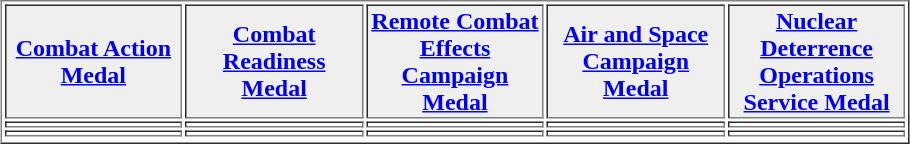<table align="center" border="1"  cellpadding="1" width="48%">
<tr>
<th width="20%" style="background:#efefef;"><a href='#'>Combat Action Medal</a></th>
<th width="20%" style="background:#efefef;"><a href='#'>Combat Readiness Medal</a></th>
<th width="20%" style="background:#efefef;"><a href='#'>Remote Combat Effects Campaign Medal</a></th>
<th width="20%" style="background:#efefef;"><a href='#'>Air and Space Campaign Medal</a></th>
<th width="20%" style="background:#efefef;"><a href='#'>Nuclear Deterrence Operations Service Medal</a></th>
</tr>
<tr>
<td></td>
<td></td>
<td></td>
<td></td>
<td></td>
</tr>
<tr>
<td></td>
<td></td>
<td></td>
<td></td>
<td></td>
</tr>
<tr>
</tr>
</table>
